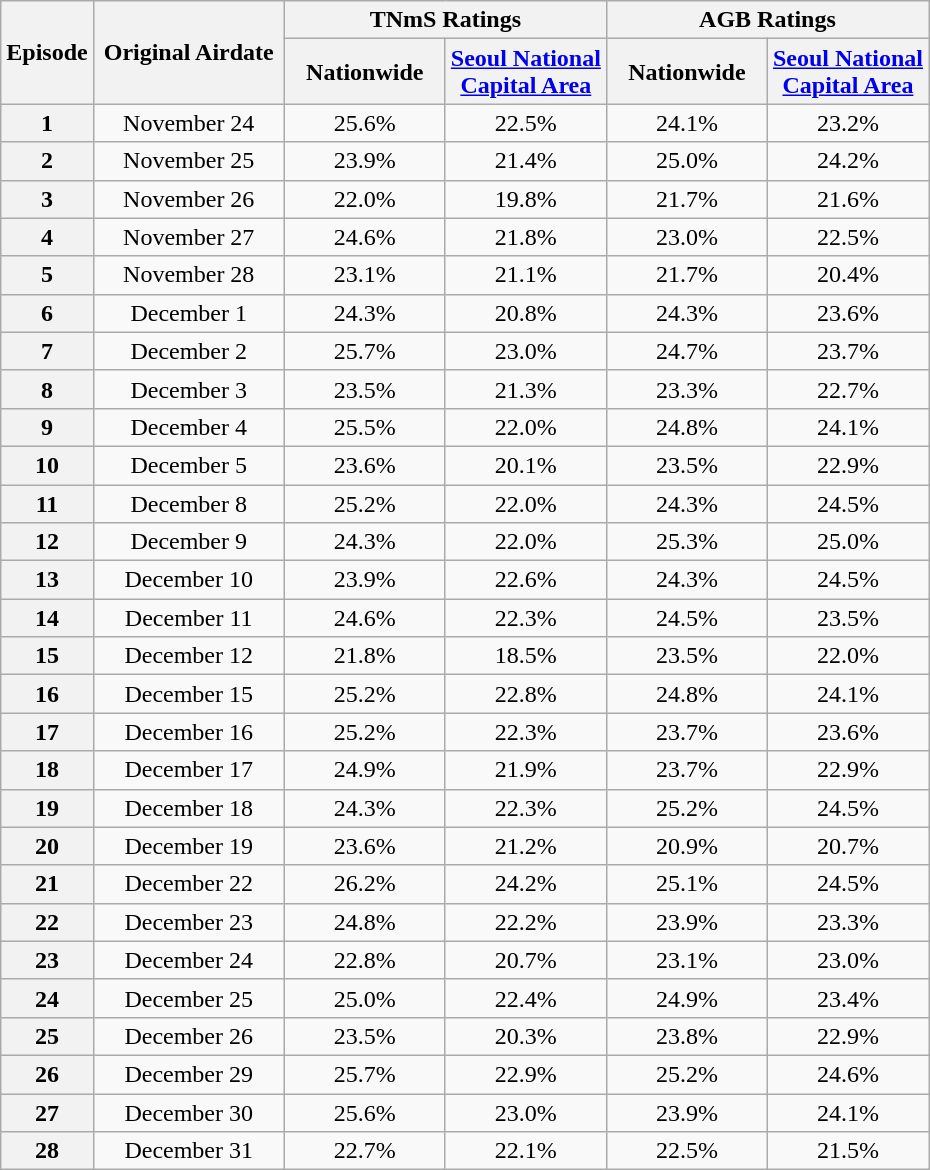<table class=wikitable style="text-align:center">
<tr>
<th rowspan="2" width=40>Episode</th>
<th rowspan="2" width=120>Original Airdate</th>
<th colspan="2">TNmS Ratings</th>
<th colspan="2">AGB Ratings</th>
</tr>
<tr>
<th width=100>Nationwide</th>
<th width=100><a href='#'>Seoul National Capital Area</a></th>
<th width=100>Nationwide</th>
<th width=100><a href='#'>Seoul National Capital Area</a></th>
</tr>
<tr>
<th>1</th>
<td>November 24</td>
<td>25.6%</td>
<td>22.5%</td>
<td>24.1%</td>
<td>23.2%</td>
</tr>
<tr>
<th>2</th>
<td>November 25</td>
<td>23.9%</td>
<td>21.4%</td>
<td>25.0%</td>
<td>24.2%</td>
</tr>
<tr>
<th>3</th>
<td>November 26</td>
<td>22.0%</td>
<td>19.8%</td>
<td>21.7%</td>
<td>21.6%</td>
</tr>
<tr>
<th>4</th>
<td>November 27</td>
<td>24.6%</td>
<td>21.8%</td>
<td>23.0%</td>
<td>22.5%</td>
</tr>
<tr>
<th>5</th>
<td>November 28</td>
<td>23.1%</td>
<td>21.1%</td>
<td>21.7%</td>
<td>20.4%</td>
</tr>
<tr>
<th>6</th>
<td>December 1</td>
<td>24.3%</td>
<td>20.8%</td>
<td>24.3%</td>
<td>23.6%</td>
</tr>
<tr>
<th>7</th>
<td>December 2</td>
<td>25.7%</td>
<td>23.0%</td>
<td>24.7%</td>
<td>23.7%</td>
</tr>
<tr>
<th>8</th>
<td>December 3</td>
<td>23.5%</td>
<td>21.3%</td>
<td>23.3%</td>
<td>22.7%</td>
</tr>
<tr>
<th>9</th>
<td>December 4</td>
<td>25.5%</td>
<td>22.0%</td>
<td>24.8%</td>
<td>24.1%</td>
</tr>
<tr>
<th>10</th>
<td>December 5</td>
<td>23.6%</td>
<td>20.1%</td>
<td>23.5%</td>
<td>22.9%</td>
</tr>
<tr>
<th>11</th>
<td>December 8</td>
<td>25.2%</td>
<td>22.0%</td>
<td>24.3%</td>
<td>24.5%</td>
</tr>
<tr>
<th>12</th>
<td>December 9</td>
<td>24.3%</td>
<td>22.0%</td>
<td>25.3%</td>
<td>25.0%</td>
</tr>
<tr>
<th>13</th>
<td>December 10</td>
<td>23.9%</td>
<td>22.6%</td>
<td>24.3%</td>
<td>24.5%</td>
</tr>
<tr>
<th>14</th>
<td>December 11</td>
<td>24.6%</td>
<td>22.3%</td>
<td>24.5%</td>
<td>23.5%</td>
</tr>
<tr>
<th>15</th>
<td>December 12</td>
<td>21.8%</td>
<td>18.5%</td>
<td>23.5%</td>
<td>22.0%</td>
</tr>
<tr>
<th>16</th>
<td>December 15</td>
<td>25.2%</td>
<td>22.8%</td>
<td>24.8%</td>
<td>24.1%</td>
</tr>
<tr>
<th>17</th>
<td>December 16</td>
<td>25.2%</td>
<td>22.3%</td>
<td>23.7%</td>
<td>23.6%</td>
</tr>
<tr>
<th>18</th>
<td>December 17</td>
<td>24.9%</td>
<td>21.9%</td>
<td>23.7%</td>
<td>22.9%</td>
</tr>
<tr>
<th>19</th>
<td>December 18</td>
<td>24.3%</td>
<td>22.3%</td>
<td>25.2%</td>
<td>24.5%</td>
</tr>
<tr>
<th>20</th>
<td>December 19</td>
<td>23.6%</td>
<td>21.2%</td>
<td>20.9%</td>
<td>20.7%</td>
</tr>
<tr>
<th>21</th>
<td>December 22</td>
<td>26.2%</td>
<td>24.2%</td>
<td>25.1%</td>
<td>24.5%</td>
</tr>
<tr>
<th>22</th>
<td>December 23</td>
<td>24.8%</td>
<td>22.2%</td>
<td>23.9%</td>
<td>23.3%</td>
</tr>
<tr>
<th>23</th>
<td>December 24</td>
<td>22.8%</td>
<td>20.7%</td>
<td>23.1%</td>
<td>23.0%</td>
</tr>
<tr>
<th>24</th>
<td>December 25</td>
<td>25.0%</td>
<td>22.4%</td>
<td>24.9%</td>
<td>23.4%</td>
</tr>
<tr>
<th>25</th>
<td>December 26</td>
<td>23.5%</td>
<td>20.3%</td>
<td>23.8%</td>
<td>22.9%</td>
</tr>
<tr>
<th>26</th>
<td>December 29</td>
<td>25.7%</td>
<td>22.9%</td>
<td>25.2%</td>
<td>24.6%</td>
</tr>
<tr>
<th>27</th>
<td>December 30</td>
<td>25.6%</td>
<td>23.0%</td>
<td>23.9%</td>
<td>24.1%</td>
</tr>
<tr align=center>
<th>28</th>
<td>December 31</td>
<td>22.7%</td>
<td>22.1%</td>
<td>22.5%</td>
<td>21.5%</td>
</tr>
</table>
